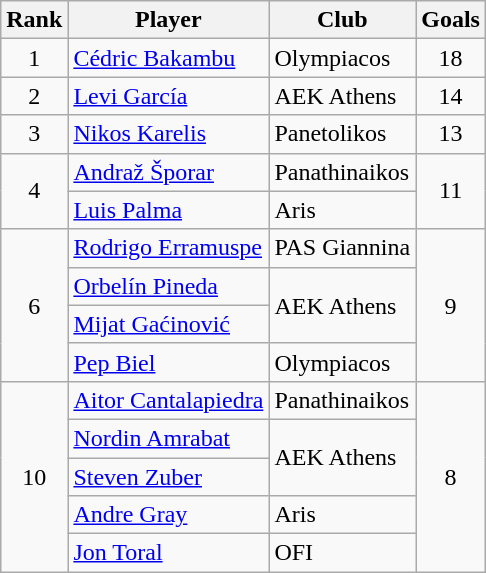<table class="wikitable sortable" style="text-align:center">
<tr>
<th>Rank</th>
<th>Player</th>
<th>Club</th>
<th>Goals</th>
</tr>
<tr>
<td>1</td>
<td align="left"> <a href='#'>Cédric Bakambu</a></td>
<td align="left">Olympiacos</td>
<td>18</td>
</tr>
<tr>
<td>2</td>
<td align="left"> <a href='#'>Levi García</a></td>
<td align="left">AEK Athens</td>
<td>14</td>
</tr>
<tr>
<td>3</td>
<td align="left"> <a href='#'>Nikos Karelis</a></td>
<td align="left">Panetolikos</td>
<td>13</td>
</tr>
<tr>
<td rowspan="2">4</td>
<td align="left"> <a href='#'>Andraž Šporar</a></td>
<td align="left">Panathinaikos</td>
<td rowspan="2">11</td>
</tr>
<tr>
<td align="left"> <a href='#'>Luis Palma</a></td>
<td align="left">Aris</td>
</tr>
<tr>
<td rowspan="4">6</td>
<td align="left"> <a href='#'>Rodrigo Erramuspe</a></td>
<td align="left">PAS Giannina</td>
<td rowspan="4">9</td>
</tr>
<tr>
<td align="left"> <a href='#'>Orbelín Pineda</a></td>
<td rowspan="2" align="left">AEK Athens</td>
</tr>
<tr>
<td align="left"> <a href='#'>Mijat Gaćinović</a></td>
</tr>
<tr>
<td align="left"> <a href='#'>Pep Biel</a></td>
<td align="left">Olympiacos</td>
</tr>
<tr>
<td rowspan="5">10</td>
<td align="left"> <a href='#'>Aitor Cantalapiedra</a></td>
<td align="left">Panathinaikos</td>
<td rowspan="5">8</td>
</tr>
<tr>
<td align="left"> <a href='#'>Nordin Amrabat</a></td>
<td rowspan="2" align="left">AEK Athens</td>
</tr>
<tr>
<td align="left"> <a href='#'>Steven Zuber</a></td>
</tr>
<tr>
<td align="left"> <a href='#'>Andre Gray</a></td>
<td align="left">Aris</td>
</tr>
<tr>
<td align="left"> <a href='#'>Jon Toral</a></td>
<td align="left">OFI</td>
</tr>
</table>
